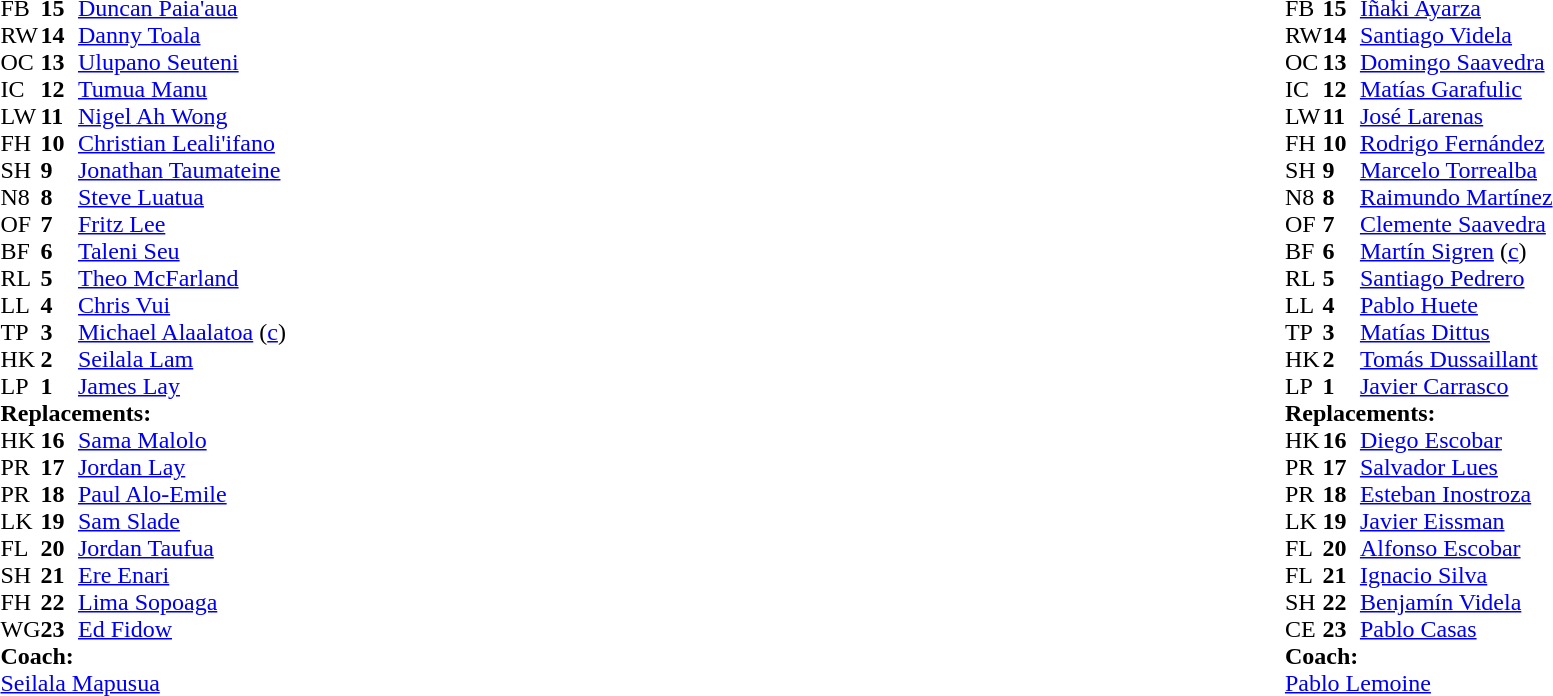<table style="width:100%">
<tr>
<td style="vertical-align:top;width:50%"><br><table cellspacing="0" cellpadding="0">
<tr>
<th width="25"></th>
<th width="25"></th>
</tr>
<tr>
<td>FB</td>
<td><strong>15</strong></td>
<td><a href='#'>Duncan Paia'aua</a></td>
</tr>
<tr>
<td>RW</td>
<td><strong>14</strong></td>
<td><a href='#'>Danny Toala</a></td>
<td></td>
<td></td>
</tr>
<tr>
<td>OC</td>
<td><strong>13</strong></td>
<td><a href='#'>Ulupano Seuteni</a></td>
<td></td>
</tr>
<tr>
<td>IC</td>
<td><strong>12</strong></td>
<td><a href='#'>Tumua Manu</a></td>
<td></td>
<td></td>
</tr>
<tr>
<td>LW</td>
<td><strong>11</strong></td>
<td><a href='#'>Nigel Ah Wong</a></td>
</tr>
<tr>
<td>FH</td>
<td><strong>10</strong></td>
<td><a href='#'>Christian Leali'ifano</a></td>
</tr>
<tr>
<td>SH</td>
<td><strong>9</strong></td>
<td><a href='#'>Jonathan Taumateine</a></td>
<td></td>
<td></td>
</tr>
<tr>
<td>N8</td>
<td><strong>8</strong></td>
<td><a href='#'>Steve Luatua</a></td>
<td></td>
<td></td>
</tr>
<tr>
<td>OF</td>
<td><strong>7</strong></td>
<td><a href='#'>Fritz Lee</a></td>
</tr>
<tr>
<td>BF</td>
<td><strong>6</strong></td>
<td><a href='#'>Taleni Seu</a></td>
</tr>
<tr>
<td>RL</td>
<td><strong>5</strong></td>
<td><a href='#'>Theo McFarland</a></td>
</tr>
<tr>
<td>LL</td>
<td><strong>4</strong></td>
<td><a href='#'>Chris Vui</a></td>
<td></td>
<td></td>
</tr>
<tr>
<td>TP</td>
<td><strong>3</strong></td>
<td><a href='#'>Michael Alaalatoa</a> (<a href='#'>c</a>)</td>
<td></td>
<td></td>
</tr>
<tr>
<td>HK</td>
<td><strong>2</strong></td>
<td><a href='#'>Seilala Lam</a></td>
<td></td>
<td></td>
</tr>
<tr>
<td>LP</td>
<td><strong>1</strong></td>
<td><a href='#'>James Lay</a></td>
<td></td>
<td></td>
</tr>
<tr>
<td colspan=3><strong>Replacements:</strong></td>
</tr>
<tr>
<td>HK</td>
<td><strong>16</strong></td>
<td><a href='#'>Sama Malolo</a></td>
<td></td>
<td></td>
</tr>
<tr>
<td>PR</td>
<td><strong>17</strong></td>
<td><a href='#'>Jordan Lay</a></td>
<td></td>
<td></td>
</tr>
<tr>
<td>PR</td>
<td><strong>18</strong></td>
<td><a href='#'>Paul Alo-Emile</a></td>
<td></td>
<td></td>
</tr>
<tr>
<td>LK</td>
<td><strong>19</strong></td>
<td><a href='#'>Sam Slade</a></td>
<td></td>
<td></td>
</tr>
<tr>
<td>FL</td>
<td><strong>20</strong></td>
<td><a href='#'>Jordan Taufua</a></td>
<td></td>
<td></td>
</tr>
<tr>
<td>SH</td>
<td><strong>21</strong></td>
<td><a href='#'>Ere Enari</a></td>
<td></td>
<td></td>
</tr>
<tr>
<td>FH</td>
<td><strong>22</strong></td>
<td><a href='#'>Lima Sopoaga</a></td>
<td></td>
<td></td>
</tr>
<tr>
<td>WG</td>
<td><strong>23</strong></td>
<td><a href='#'>Ed Fidow</a></td>
<td></td>
<td></td>
</tr>
<tr>
<td colspan=3><strong>Coach:</strong></td>
</tr>
<tr>
<td colspan="4"> <a href='#'>Seilala Mapusua</a></td>
</tr>
</table>
</td>
<td style="vertical-align:top"></td>
<td style="vertical-align:top;width:50%"><br><table cellspacing="0" cellpadding="0" style="margin:auto">
<tr>
<th width="25"></th>
<th width="25"></th>
</tr>
<tr>
<td>FB</td>
<td><strong>15</strong></td>
<td><a href='#'>Iñaki Ayarza</a></td>
</tr>
<tr>
<td>RW</td>
<td><strong>14</strong></td>
<td><a href='#'>Santiago Videla</a></td>
<td></td>
<td></td>
</tr>
<tr>
<td>OC</td>
<td><strong>13</strong></td>
<td><a href='#'>Domingo Saavedra</a></td>
</tr>
<tr>
<td>IC</td>
<td><strong>12</strong></td>
<td><a href='#'>Matías Garafulic</a></td>
</tr>
<tr>
<td>LW</td>
<td><strong>11</strong></td>
<td><a href='#'>José Larenas</a></td>
</tr>
<tr>
<td>FH</td>
<td><strong>10</strong></td>
<td><a href='#'>Rodrigo Fernández</a></td>
</tr>
<tr>
<td>SH</td>
<td><strong>9</strong></td>
<td><a href='#'>Marcelo Torrealba</a></td>
<td></td>
<td></td>
</tr>
<tr>
<td>N8</td>
<td><strong>8</strong></td>
<td><a href='#'>Raimundo Martínez</a></td>
<td></td>
<td></td>
</tr>
<tr>
<td>OF</td>
<td><strong>7</strong></td>
<td><a href='#'>Clemente Saavedra</a></td>
<td></td>
<td></td>
<td></td>
</tr>
<tr>
<td>BF</td>
<td><strong>6</strong></td>
<td><a href='#'>Martín Sigren</a> (<a href='#'>c</a>)</td>
</tr>
<tr>
<td>RL</td>
<td><strong>5</strong></td>
<td><a href='#'>Santiago Pedrero</a></td>
<td></td>
<td></td>
</tr>
<tr>
<td>LL</td>
<td><strong>4</strong></td>
<td><a href='#'>Pablo Huete</a></td>
<td></td>
<td></td>
</tr>
<tr>
<td>TP</td>
<td><strong>3</strong></td>
<td><a href='#'>Matías Dittus</a></td>
<td></td>
<td></td>
<td></td>
</tr>
<tr>
<td>HK</td>
<td><strong>2</strong></td>
<td><a href='#'>Tomás Dussaillant</a></td>
<td></td>
<td></td>
<td></td>
</tr>
<tr>
<td>LP</td>
<td><strong>1</strong></td>
<td><a href='#'>Javier Carrasco</a></td>
<td></td>
<td></td>
</tr>
<tr>
<td colspan="3"><strong>Replacements:</strong></td>
</tr>
<tr>
<td>HK</td>
<td><strong>16</strong></td>
<td><a href='#'>Diego Escobar</a></td>
<td></td>
<td></td>
<td></td>
</tr>
<tr>
<td>PR</td>
<td><strong>17</strong></td>
<td><a href='#'>Salvador Lues</a></td>
<td></td>
<td></td>
</tr>
<tr>
<td>PR</td>
<td><strong>18</strong></td>
<td><a href='#'>Esteban Inostroza</a></td>
<td></td>
<td></td>
</tr>
<tr>
<td>LK</td>
<td><strong>19</strong></td>
<td><a href='#'>Javier Eissman</a></td>
<td></td>
<td></td>
</tr>
<tr>
<td>FL</td>
<td><strong>20</strong></td>
<td><a href='#'>Alfonso Escobar</a></td>
<td></td>
<td></td>
</tr>
<tr>
<td>FL</td>
<td><strong>21</strong></td>
<td><a href='#'>Ignacio Silva</a></td>
<td></td>
<td></td>
</tr>
<tr>
<td>SH</td>
<td><strong>22</strong></td>
<td><a href='#'>Benjamín Videla</a></td>
<td></td>
<td></td>
</tr>
<tr>
<td>CE</td>
<td><strong>23</strong></td>
<td><a href='#'>Pablo Casas</a></td>
<td></td>
<td></td>
</tr>
<tr>
<td colspan="3"><strong>Coach:</strong></td>
</tr>
<tr>
<td colspan="3"> <a href='#'>Pablo Lemoine</a></td>
</tr>
</table>
</td>
</tr>
</table>
